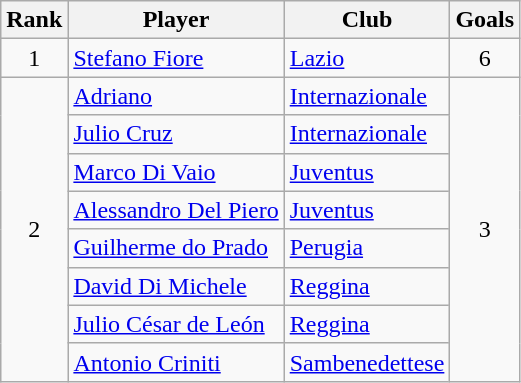<table class="wikitable sortable" style="text-align:center">
<tr>
<th>Rank</th>
<th>Player</th>
<th>Club</th>
<th>Goals</th>
</tr>
<tr>
<td>1</td>
<td align="left"> <a href='#'>Stefano Fiore</a></td>
<td align="left"><a href='#'>Lazio</a></td>
<td>6</td>
</tr>
<tr>
<td rowspan="8">2</td>
<td align="left"> <a href='#'>Adriano</a></td>
<td align="left"><a href='#'>Internazionale</a></td>
<td rowspan="8">3</td>
</tr>
<tr>
<td align="left"> <a href='#'>Julio Cruz</a></td>
<td align="left"><a href='#'>Internazionale</a></td>
</tr>
<tr>
<td align="left"> <a href='#'>Marco Di Vaio</a></td>
<td align="left"><a href='#'>Juventus</a></td>
</tr>
<tr>
<td align="left"> <a href='#'>Alessandro Del Piero</a></td>
<td align="left"><a href='#'>Juventus</a></td>
</tr>
<tr>
<td align="left"> <a href='#'>Guilherme do Prado</a></td>
<td align="left"><a href='#'>Perugia</a></td>
</tr>
<tr>
<td align="left"> <a href='#'>David Di Michele</a></td>
<td align="left"><a href='#'>Reggina</a></td>
</tr>
<tr>
<td align="left"> <a href='#'>Julio César de León</a></td>
<td align="left"><a href='#'>Reggina</a></td>
</tr>
<tr>
<td align="left"> <a href='#'>Antonio Criniti</a></td>
<td align="left"><a href='#'>Sambenedettese</a></td>
</tr>
</table>
